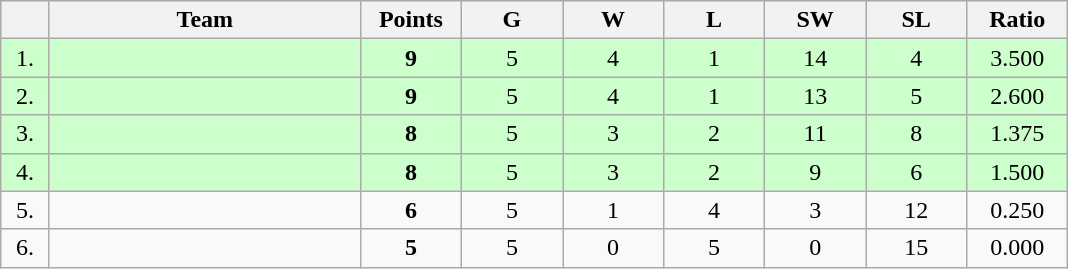<table class=wikitable style="text-align:center">
<tr style="background: #DCDCDC">
<th width="25"></th>
<th width="200">Team</th>
<th width="60">Points</th>
<th width="60">G</th>
<th width="60">W</th>
<th width="60">L</th>
<th width="60">SW</th>
<th width="60">SL</th>
<th width="60">Ratio</th>
</tr>
<tr style="background: #CCFFCC">
<td>1.</td>
<td align=left></td>
<td><strong>9</strong></td>
<td>5</td>
<td>4</td>
<td>1</td>
<td>14</td>
<td>4</td>
<td>3.500</td>
</tr>
<tr style="background: #CCFFCC">
<td>2.</td>
<td align=left></td>
<td><strong>9</strong></td>
<td>5</td>
<td>4</td>
<td>1</td>
<td>13</td>
<td>5</td>
<td>2.600</td>
</tr>
<tr style="background: #CCFFCC">
<td>3.</td>
<td align=left></td>
<td><strong>8</strong></td>
<td>5</td>
<td>3</td>
<td>2</td>
<td>11</td>
<td>8</td>
<td>1.375</td>
</tr>
<tr style="background: #CCFFCC">
<td>4.</td>
<td align=left></td>
<td><strong>8</strong></td>
<td>5</td>
<td>3</td>
<td>2</td>
<td>9</td>
<td>6</td>
<td>1.500</td>
</tr>
<tr>
<td>5.</td>
<td align=left></td>
<td><strong>6</strong></td>
<td>5</td>
<td>1</td>
<td>4</td>
<td>3</td>
<td>12</td>
<td>0.250</td>
</tr>
<tr>
<td>6.</td>
<td align=left></td>
<td><strong>5</strong></td>
<td>5</td>
<td>0</td>
<td>5</td>
<td>0</td>
<td>15</td>
<td>0.000</td>
</tr>
</table>
